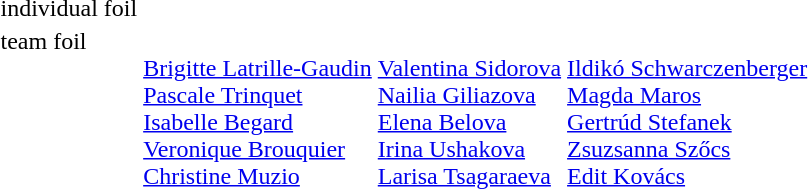<table>
<tr>
<td>individual foil<br></td>
<td></td>
<td></td>
<td></td>
</tr>
<tr valign="top">
<td>team foil<br></td>
<td><br><a href='#'>Brigitte Latrille-Gaudin</a><br><a href='#'>Pascale Trinquet</a><br><a href='#'>Isabelle Begard</a><br><a href='#'>Veronique Brouquier</a><br><a href='#'>Christine Muzio</a></td>
<td><br><a href='#'>Valentina Sidorova</a><br><a href='#'>Nailia Giliazova</a><br><a href='#'>Elena Belova</a><br><a href='#'>Irina Ushakova</a><br><a href='#'>Larisa Tsagaraeva</a></td>
<td><br><a href='#'>Ildikó Schwarczenberger</a><br><a href='#'>Magda Maros</a><br><a href='#'>Gertrúd Stefanek</a><br><a href='#'>Zsuzsanna Szőcs</a><br><a href='#'>Edit Kovács</a></td>
</tr>
</table>
